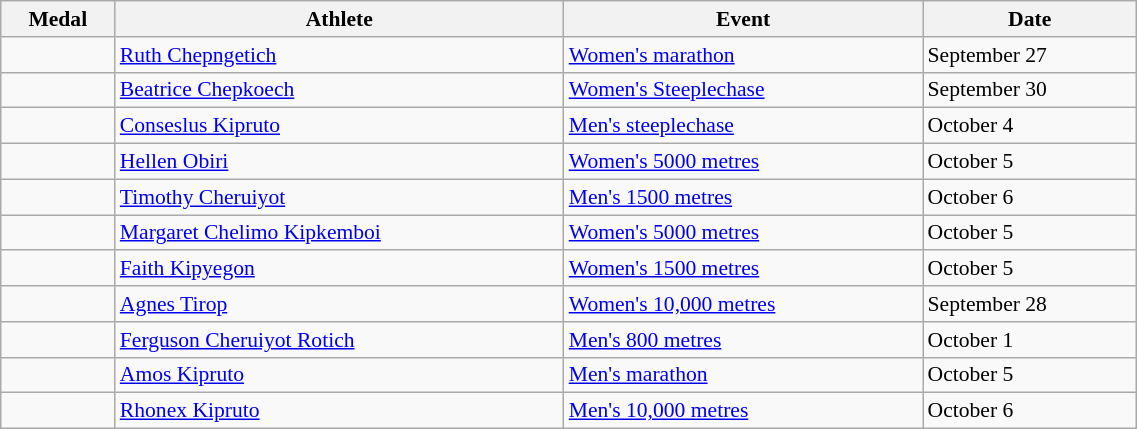<table class="wikitable" style="font-size:90%" width=60%>
<tr>
<th>Medal</th>
<th>Athlete</th>
<th>Event</th>
<th>Date</th>
</tr>
<tr>
<td></td>
<td><a href='#'>Ruth Chepngetich</a></td>
<td><a href='#'>Women's marathon</a></td>
<td>September 27</td>
</tr>
<tr>
<td></td>
<td><a href='#'>Beatrice Chepkoech</a></td>
<td><a href='#'>Women's Steeplechase</a></td>
<td>September 30</td>
</tr>
<tr>
<td></td>
<td><a href='#'>Conseslus Kipruto</a></td>
<td><a href='#'>Men's steeplechase</a></td>
<td>October 4</td>
</tr>
<tr>
<td></td>
<td><a href='#'>Hellen Obiri</a></td>
<td><a href='#'>Women's 5000 metres</a></td>
<td>October 5</td>
</tr>
<tr>
<td></td>
<td><a href='#'>Timothy Cheruiyot</a></td>
<td><a href='#'>Men's 1500 metres</a></td>
<td>October 6</td>
</tr>
<tr>
<td></td>
<td><a href='#'>Margaret Chelimo Kipkemboi</a></td>
<td><a href='#'> Women's 5000 metres</a></td>
<td>October 5</td>
</tr>
<tr>
<td></td>
<td><a href='#'>Faith Kipyegon</a></td>
<td><a href='#'>Women's 1500 metres</a></td>
<td>October 5</td>
</tr>
<tr>
<td></td>
<td><a href='#'>Agnes Tirop</a></td>
<td><a href='#'>Women's 10,000 metres</a></td>
<td>September 28</td>
</tr>
<tr>
<td></td>
<td><a href='#'>Ferguson Cheruiyot Rotich</a></td>
<td><a href='#'>Men's 800 metres</a></td>
<td>October 1</td>
</tr>
<tr>
<td></td>
<td><a href='#'>Amos Kipruto</a></td>
<td><a href='#'>Men's marathon</a></td>
<td>October 5</td>
</tr>
<tr>
<td></td>
<td><a href='#'>Rhonex Kipruto</a></td>
<td><a href='#'>Men's 10,000 metres</a></td>
<td>October 6</td>
</tr>
</table>
